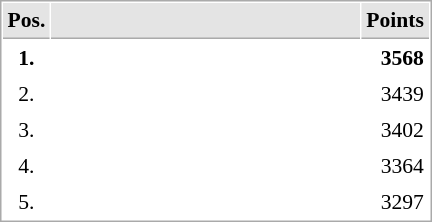<table cellspacing="1" cellpadding="3" style="border:1px solid #AAAAAA;font-size:90%">
<tr bgcolor="#E4E4E4">
<th style="border-bottom:1px solid #AAAAAA" width=10>Pos.</th>
<th style="border-bottom:1px solid #AAAAAA" width=200></th>
<th style="border-bottom:1px solid #AAAAAA" width=20>Points</th>
</tr>
<tr>
<td align="center"><strong>1.</strong></td>
<td><strong></strong></td>
<td align="right"><strong>3568</strong></td>
</tr>
<tr>
<td align="center">2.</td>
<td></td>
<td align="right">3439</td>
</tr>
<tr>
<td align="center">3.</td>
<td></td>
<td align="right">3402</td>
</tr>
<tr>
<td align="center">4.</td>
<td></td>
<td align="right">3364</td>
</tr>
<tr>
<td align="center">5.</td>
<td></td>
<td align="right">3297</td>
</tr>
</table>
